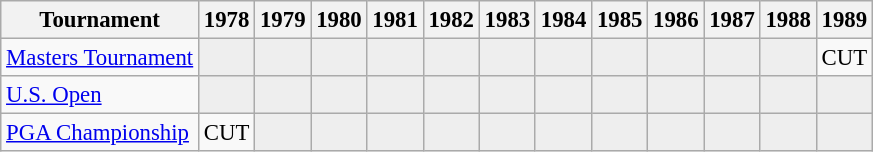<table class="wikitable" style="font-size:95%;">
<tr>
<th>Tournament</th>
<th>1978</th>
<th>1979</th>
<th>1980</th>
<th>1981</th>
<th>1982</th>
<th>1983</th>
<th>1984</th>
<th>1985</th>
<th>1986</th>
<th>1987</th>
<th>1988</th>
<th>1989</th>
</tr>
<tr>
<td><a href='#'>Masters Tournament</a></td>
<td style="background:#eeeeee;"></td>
<td style="background:#eeeeee;"></td>
<td style="background:#eeeeee;"></td>
<td style="background:#eeeeee;"></td>
<td style="background:#eeeeee;"></td>
<td style="background:#eeeeee;"></td>
<td style="background:#eeeeee;"></td>
<td style="background:#eeeeee;"></td>
<td style="background:#eeeeee;"></td>
<td style="background:#eeeeee;"></td>
<td style="background:#eeeeee;"></td>
<td align=center>CUT</td>
</tr>
<tr>
<td><a href='#'>U.S. Open</a></td>
<td style="background:#eeeeee;"></td>
<td style="background:#eeeeee;"></td>
<td style="background:#eeeeee;"></td>
<td style="background:#eeeeee;"></td>
<td style="background:#eeeeee;"></td>
<td style="background:#eeeeee;"></td>
<td style="background:#eeeeee;"></td>
<td style="background:#eeeeee;"></td>
<td style="background:#eeeeee;"></td>
<td style="background:#eeeeee;"></td>
<td style="background:#eeeeee;"></td>
<td style="background:#eeeeee;"></td>
</tr>
<tr>
<td><a href='#'>PGA Championship</a></td>
<td align=center>CUT</td>
<td style="background:#eeeeee;"></td>
<td style="background:#eeeeee;"></td>
<td style="background:#eeeeee;"></td>
<td style="background:#eeeeee;"></td>
<td style="background:#eeeeee;"></td>
<td style="background:#eeeeee;"></td>
<td style="background:#eeeeee;"></td>
<td style="background:#eeeeee;"></td>
<td style="background:#eeeeee;"></td>
<td style="background:#eeeeee;"></td>
<td style="background:#eeeeee;"></td>
</tr>
</table>
